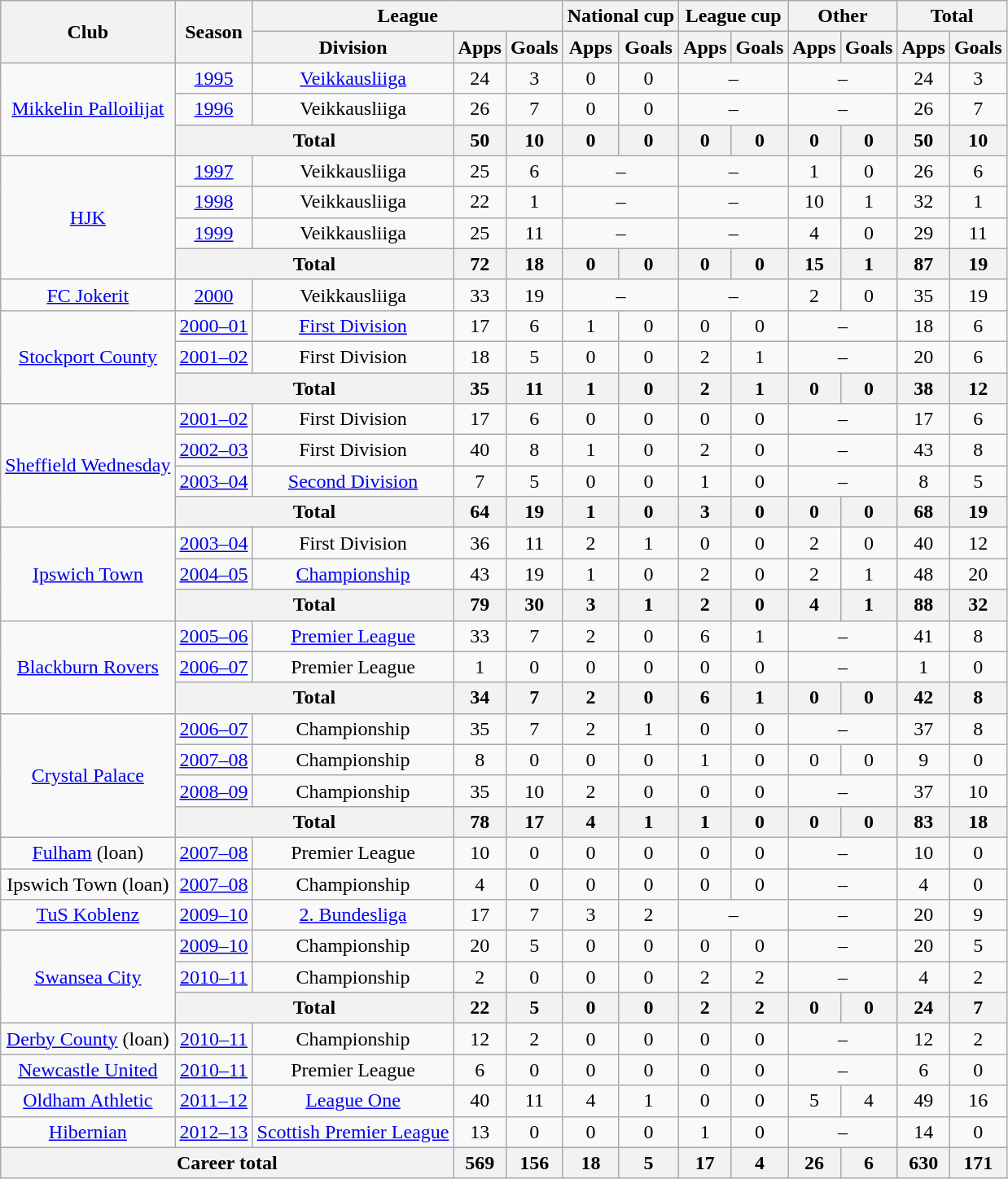<table class="wikitable" style="text-align: center">
<tr>
<th rowspan="2">Club</th>
<th rowspan="2">Season</th>
<th colspan="3">League</th>
<th colspan="2">National cup</th>
<th colspan="2">League cup</th>
<th colspan="2">Other</th>
<th colspan="2">Total</th>
</tr>
<tr>
<th>Division</th>
<th>Apps</th>
<th>Goals</th>
<th>Apps</th>
<th>Goals</th>
<th>Apps</th>
<th>Goals</th>
<th>Apps</th>
<th>Goals</th>
<th>Apps</th>
<th>Goals</th>
</tr>
<tr>
<td rowspan="3"><a href='#'>Mikkelin Palloilijat</a></td>
<td><a href='#'>1995</a></td>
<td><a href='#'>Veikkausliiga</a></td>
<td>24</td>
<td>3</td>
<td>0</td>
<td>0</td>
<td colspan="2">–</td>
<td colspan="2">–</td>
<td>24</td>
<td>3</td>
</tr>
<tr>
<td><a href='#'>1996</a></td>
<td>Veikkausliiga</td>
<td>26</td>
<td>7</td>
<td>0</td>
<td>0</td>
<td colspan="2">–</td>
<td colspan="2">–</td>
<td>26</td>
<td>7</td>
</tr>
<tr>
<th colspan="2">Total</th>
<th>50</th>
<th>10</th>
<th>0</th>
<th>0</th>
<th>0</th>
<th>0</th>
<th>0</th>
<th>0</th>
<th>50</th>
<th>10</th>
</tr>
<tr>
<td rowspan="4"><a href='#'>HJK</a></td>
<td><a href='#'>1997</a></td>
<td>Veikkausliiga</td>
<td>25</td>
<td>6</td>
<td colspan="2">–</td>
<td colspan="2">–</td>
<td>1</td>
<td>0</td>
<td>26</td>
<td>6</td>
</tr>
<tr>
<td><a href='#'>1998</a></td>
<td>Veikkausliiga</td>
<td>22</td>
<td>1</td>
<td colspan="2">–</td>
<td colspan="2">–</td>
<td>10</td>
<td>1</td>
<td>32</td>
<td>1</td>
</tr>
<tr>
<td><a href='#'>1999</a></td>
<td>Veikkausliiga</td>
<td>25</td>
<td>11</td>
<td colspan="2">–</td>
<td colspan="2">–</td>
<td>4</td>
<td>0</td>
<td>29</td>
<td>11</td>
</tr>
<tr>
<th colspan="2">Total</th>
<th>72</th>
<th>18</th>
<th>0</th>
<th>0</th>
<th>0</th>
<th>0</th>
<th>15</th>
<th>1</th>
<th>87</th>
<th>19</th>
</tr>
<tr>
<td><a href='#'>FC Jokerit</a></td>
<td><a href='#'>2000</a></td>
<td>Veikkausliiga</td>
<td>33</td>
<td>19</td>
<td colspan="2">–</td>
<td colspan="2">–</td>
<td>2</td>
<td>0</td>
<td>35</td>
<td>19</td>
</tr>
<tr>
<td rowspan="3"><a href='#'>Stockport County</a></td>
<td><a href='#'>2000–01</a></td>
<td><a href='#'>First Division</a></td>
<td>17</td>
<td>6</td>
<td>1</td>
<td>0</td>
<td>0</td>
<td>0</td>
<td colspan="2">–</td>
<td>18</td>
<td>6</td>
</tr>
<tr>
<td><a href='#'>2001–02</a></td>
<td>First Division</td>
<td>18</td>
<td>5</td>
<td>0</td>
<td>0</td>
<td>2</td>
<td>1</td>
<td colspan="2">–</td>
<td>20</td>
<td>6</td>
</tr>
<tr>
<th colspan="2">Total</th>
<th>35</th>
<th>11</th>
<th>1</th>
<th>0</th>
<th>2</th>
<th>1</th>
<th>0</th>
<th>0</th>
<th>38</th>
<th>12</th>
</tr>
<tr>
<td rowspan="4"><a href='#'>Sheffield Wednesday</a></td>
<td><a href='#'>2001–02</a></td>
<td>First Division</td>
<td>17</td>
<td>6</td>
<td>0</td>
<td>0</td>
<td>0</td>
<td>0</td>
<td colspan="2">–</td>
<td>17</td>
<td>6</td>
</tr>
<tr>
<td><a href='#'>2002–03</a></td>
<td>First Division</td>
<td>40</td>
<td>8</td>
<td>1</td>
<td>0</td>
<td>2</td>
<td>0</td>
<td colspan="2">–</td>
<td>43</td>
<td>8</td>
</tr>
<tr>
<td><a href='#'>2003–04</a></td>
<td><a href='#'>Second Division</a></td>
<td>7</td>
<td>5</td>
<td>0</td>
<td>0</td>
<td>1</td>
<td>0</td>
<td colspan="2">–</td>
<td>8</td>
<td>5</td>
</tr>
<tr>
<th colspan="2">Total</th>
<th>64</th>
<th>19</th>
<th>1</th>
<th>0</th>
<th>3</th>
<th>0</th>
<th>0</th>
<th>0</th>
<th>68</th>
<th>19</th>
</tr>
<tr>
<td rowspan="3"><a href='#'>Ipswich Town</a></td>
<td><a href='#'>2003–04</a></td>
<td>First Division</td>
<td>36</td>
<td>11</td>
<td>2</td>
<td>1</td>
<td>0</td>
<td>0</td>
<td>2</td>
<td>0</td>
<td>40</td>
<td>12</td>
</tr>
<tr>
<td><a href='#'>2004–05</a></td>
<td><a href='#'>Championship</a></td>
<td>43</td>
<td>19</td>
<td>1</td>
<td>0</td>
<td>2</td>
<td>0</td>
<td>2</td>
<td>1</td>
<td>48</td>
<td>20</td>
</tr>
<tr>
<th colspan="2">Total</th>
<th>79</th>
<th>30</th>
<th>3</th>
<th>1</th>
<th>2</th>
<th>0</th>
<th>4</th>
<th>1</th>
<th>88</th>
<th>32</th>
</tr>
<tr>
<td rowspan="3"><a href='#'>Blackburn Rovers</a></td>
<td><a href='#'>2005–06</a></td>
<td><a href='#'>Premier League</a></td>
<td>33</td>
<td>7</td>
<td>2</td>
<td>0</td>
<td>6</td>
<td>1</td>
<td colspan="2">–</td>
<td>41</td>
<td>8</td>
</tr>
<tr>
<td><a href='#'>2006–07</a></td>
<td>Premier League</td>
<td>1</td>
<td>0</td>
<td>0</td>
<td>0</td>
<td>0</td>
<td>0</td>
<td colspan="2">–</td>
<td>1</td>
<td>0</td>
</tr>
<tr>
<th colspan="2">Total</th>
<th>34</th>
<th>7</th>
<th>2</th>
<th>0</th>
<th>6</th>
<th>1</th>
<th>0</th>
<th>0</th>
<th>42</th>
<th>8</th>
</tr>
<tr>
<td rowspan="4"><a href='#'>Crystal Palace</a></td>
<td><a href='#'>2006–07</a></td>
<td>Championship</td>
<td>35</td>
<td>7</td>
<td>2</td>
<td>1</td>
<td>0</td>
<td>0</td>
<td colspan="2">–</td>
<td>37</td>
<td>8</td>
</tr>
<tr>
<td><a href='#'>2007–08</a></td>
<td>Championship</td>
<td>8</td>
<td>0</td>
<td>0</td>
<td>0</td>
<td>1</td>
<td>0</td>
<td>0</td>
<td>0</td>
<td>9</td>
<td>0</td>
</tr>
<tr>
<td><a href='#'>2008–09</a></td>
<td>Championship</td>
<td>35</td>
<td>10</td>
<td>2</td>
<td>0</td>
<td>0</td>
<td>0</td>
<td colspan="2">–</td>
<td>37</td>
<td>10</td>
</tr>
<tr>
<th colspan="2">Total</th>
<th>78</th>
<th>17</th>
<th>4</th>
<th>1</th>
<th>1</th>
<th>0</th>
<th>0</th>
<th>0</th>
<th>83</th>
<th>18</th>
</tr>
<tr>
<td><a href='#'>Fulham</a> (loan)</td>
<td><a href='#'>2007–08</a></td>
<td>Premier League</td>
<td>10</td>
<td>0</td>
<td>0</td>
<td>0</td>
<td>0</td>
<td>0</td>
<td colspan="2">–</td>
<td>10</td>
<td>0</td>
</tr>
<tr>
<td>Ipswich Town (loan)</td>
<td><a href='#'>2007–08</a></td>
<td>Championship</td>
<td>4</td>
<td>0</td>
<td>0</td>
<td>0</td>
<td>0</td>
<td>0</td>
<td colspan="2">–</td>
<td>4</td>
<td>0</td>
</tr>
<tr>
<td><a href='#'>TuS Koblenz</a></td>
<td><a href='#'>2009–10</a></td>
<td><a href='#'>2. Bundesliga</a></td>
<td>17</td>
<td>7</td>
<td>3</td>
<td>2</td>
<td colspan="2">–</td>
<td colspan="2">–</td>
<td>20</td>
<td>9</td>
</tr>
<tr>
<td rowspan="3"><a href='#'>Swansea City</a></td>
<td><a href='#'>2009–10</a></td>
<td>Championship</td>
<td>20</td>
<td>5</td>
<td>0</td>
<td>0</td>
<td>0</td>
<td>0</td>
<td colspan="2">–</td>
<td>20</td>
<td>5</td>
</tr>
<tr>
<td><a href='#'>2010–11</a></td>
<td>Championship</td>
<td>2</td>
<td>0</td>
<td>0</td>
<td>0</td>
<td>2</td>
<td>2</td>
<td colspan="2">–</td>
<td>4</td>
<td>2</td>
</tr>
<tr>
<th colspan="2">Total</th>
<th>22</th>
<th>5</th>
<th>0</th>
<th>0</th>
<th>2</th>
<th>2</th>
<th>0</th>
<th>0</th>
<th>24</th>
<th>7</th>
</tr>
<tr>
<td><a href='#'>Derby County</a> (loan)</td>
<td><a href='#'>2010–11</a></td>
<td>Championship</td>
<td>12</td>
<td>2</td>
<td>0</td>
<td>0</td>
<td>0</td>
<td>0</td>
<td colspan="2">–</td>
<td>12</td>
<td>2</td>
</tr>
<tr>
<td><a href='#'>Newcastle United</a></td>
<td><a href='#'>2010–11</a></td>
<td>Premier League</td>
<td>6</td>
<td>0</td>
<td>0</td>
<td>0</td>
<td>0</td>
<td>0</td>
<td colspan="2">–</td>
<td>6</td>
<td>0</td>
</tr>
<tr>
<td><a href='#'>Oldham Athletic</a></td>
<td><a href='#'>2011–12</a></td>
<td><a href='#'>League One</a></td>
<td>40</td>
<td>11</td>
<td>4</td>
<td>1</td>
<td>0</td>
<td>0</td>
<td>5</td>
<td>4</td>
<td>49</td>
<td>16</td>
</tr>
<tr>
<td><a href='#'>Hibernian</a></td>
<td><a href='#'>2012–13</a></td>
<td><a href='#'>Scottish Premier League</a></td>
<td>13</td>
<td>0</td>
<td>0</td>
<td>0</td>
<td>1</td>
<td>0</td>
<td colspan="2">–</td>
<td>14</td>
<td>0</td>
</tr>
<tr>
<th colspan="3">Career total</th>
<th>569</th>
<th>156</th>
<th>18</th>
<th>5</th>
<th>17</th>
<th>4</th>
<th>26</th>
<th>6</th>
<th>630</th>
<th>171</th>
</tr>
</table>
